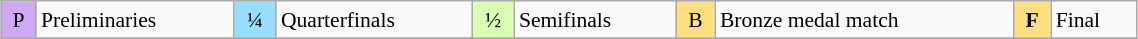<table class="wikitable" style="margin:0.5em auto; font-size:90%; line-height:1.25em;" width=60%;>
<tr>
<td style="background-color:#D0A9F5;text-align:center;">P</td>
<td>Preliminaries</td>
<td style="background-color:#97DEFF;text-align:center;">¼</td>
<td>Quarterfinals</td>
<td style="background-color:#D9FFB2;text-align:center;">½</td>
<td>Semifinals</td>
<td style="background-color:#FFDF80;text-align:center;">B</td>
<td>Bronze medal match</td>
<td style="background-color:#FFDF80;text-align:center;"><strong>F</strong></td>
<td>Final</td>
</tr>
<tr>
</tr>
</table>
